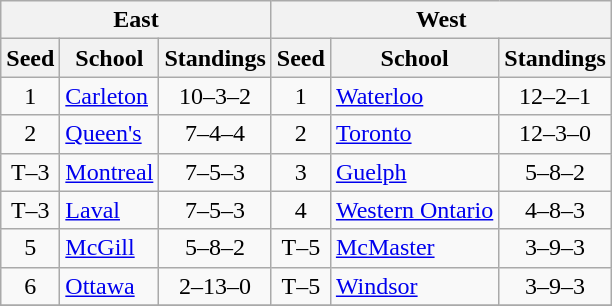<table class="wikitable">
<tr>
<th colspan=3>East</th>
<th colspan=3>West</th>
</tr>
<tr>
<th>Seed</th>
<th width:120px">School</th>
<th>Standings</th>
<th>Seed</th>
<th width:120px">School</th>
<th>Standings</th>
</tr>
<tr>
<td align=center>1</td>
<td><a href='#'>Carleton</a></td>
<td align=center>10–3–2</td>
<td align=center>1</td>
<td><a href='#'>Waterloo</a></td>
<td align=center>12–2–1</td>
</tr>
<tr>
<td align=center>2</td>
<td><a href='#'>Queen's</a></td>
<td align=center>7–4–4</td>
<td align=center>2</td>
<td><a href='#'>Toronto</a></td>
<td align=center>12–3–0</td>
</tr>
<tr>
<td align=center>T–3</td>
<td><a href='#'>Montreal</a></td>
<td align=center>7–5–3</td>
<td align=center>3</td>
<td><a href='#'>Guelph</a></td>
<td align=center>5–8–2</td>
</tr>
<tr>
<td align=center>T–3</td>
<td><a href='#'>Laval</a></td>
<td align=center>7–5–3</td>
<td align=center>4</td>
<td><a href='#'>Western Ontario</a></td>
<td align=center>4–8–3</td>
</tr>
<tr>
<td align=center>5</td>
<td><a href='#'>McGill</a></td>
<td align=center>5–8–2</td>
<td align=center>T–5</td>
<td><a href='#'>McMaster</a></td>
<td align=center>3–9–3</td>
</tr>
<tr>
<td align=center>6</td>
<td><a href='#'>Ottawa</a></td>
<td align=center>2–13–0</td>
<td align=center>T–5</td>
<td><a href='#'>Windsor</a></td>
<td align=center>3–9–3</td>
</tr>
<tr>
</tr>
</table>
